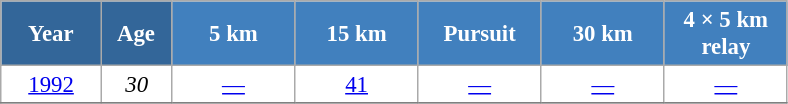<table class="wikitable" style="font-size:95%; text-align:center; border:grey solid 1px; border-collapse:collapse; background:#ffffff;">
<tr>
<th style="background-color:#369; color:white; width:60px;"> Year </th>
<th style="background-color:#369; color:white; width:40px;"> Age </th>
<th style="background-color:#4180be; color:white; width:75px;"> 5 km </th>
<th style="background-color:#4180be; color:white; width:75px;"> 15 km </th>
<th style="background-color:#4180be; color:white; width:75px;"> Pursuit </th>
<th style="background-color:#4180be; color:white; width:75px;"> 30 km </th>
<th style="background-color:#4180be; color:white; width:75px;"> 4 × 5 km <br> relay </th>
</tr>
<tr>
<td><a href='#'>1992</a></td>
<td><em>30</em></td>
<td><a href='#'>—</a></td>
<td><a href='#'>41</a></td>
<td><a href='#'>—</a></td>
<td><a href='#'>—</a></td>
<td><a href='#'>—</a></td>
</tr>
<tr>
</tr>
</table>
